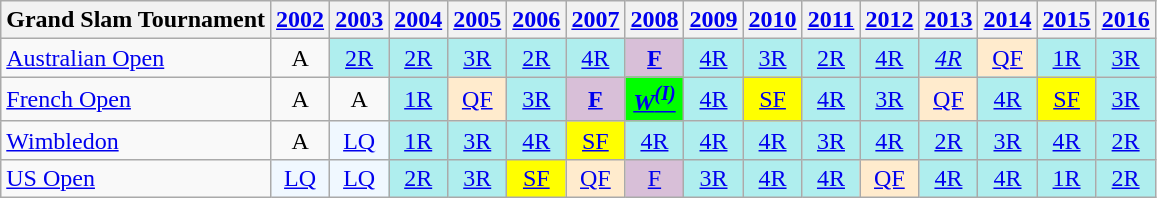<table class=wikitable style=text-align:center>
<tr>
<th>Grand Slam Tournament</th>
<th><a href='#'>2002</a></th>
<th><a href='#'>2003</a></th>
<th><a href='#'>2004</a></th>
<th><a href='#'>2005</a></th>
<th><a href='#'>2006</a></th>
<th><a href='#'>2007</a></th>
<th><a href='#'>2008</a></th>
<th><a href='#'>2009</a></th>
<th><a href='#'>2010</a></th>
<th><a href='#'>2011</a></th>
<th><a href='#'>2012</a></th>
<th><a href='#'>2013</a></th>
<th><a href='#'>2014</a></th>
<th><a href='#'>2015</a></th>
<th><a href='#'>2016</a></th>
</tr>
<tr>
<td align=left><a href='#'>Australian Open</a></td>
<td>A</td>
<td bgcolor=afeeee><a href='#'>2R</a></td>
<td bgcolor=afeeee><a href='#'>2R</a></td>
<td bgcolor=afeeee><a href='#'>3R</a></td>
<td bgcolor=afeeee><a href='#'>2R</a></td>
<td bgcolor=afeeee><a href='#'>4R</a></td>
<td style="background:thistle;"><a href='#'><strong>F</strong></a></td>
<td bgcolor=afeeee><a href='#'>4R</a></td>
<td bgcolor=afeeee><a href='#'>3R</a></td>
<td bgcolor=afeeee><a href='#'>2R</a></td>
<td bgcolor=afeeee><a href='#'>4R</a></td>
<td bgcolor=afeeee><a href='#'><em>4R</em></a></td>
<td bgcolor=ffebcd><a href='#'>QF</a></td>
<td bgcolor=afeeee><a href='#'>1R</a></td>
<td bgcolor=afeeee><a href='#'>3R</a></td>
</tr>
<tr>
<td align=left><a href='#'>French Open</a></td>
<td>A</td>
<td>A</td>
<td bgcolor=afeeee><a href='#'>1R</a></td>
<td bgcolor=ffebcd><a href='#'>QF</a></td>
<td bgcolor=afeeee><a href='#'>3R</a></td>
<td style="background:thistle;"><a href='#'><strong>F</strong></a></td>
<td bgcolor=lime><a href='#'><strong><em>W<sup>(I)</sup><strong></a></td>
<td bgcolor=afeeee><a href='#'>4R</a></td>
<td bgcolor=yellow><a href='#'>SF</a></td>
<td bgcolor=afeeee><a href='#'>4R</a></td>
<td bgcolor=afeeee><a href='#'>3R</a></td>
<td bgcolor=ffebcd><a href='#'>QF</a></td>
<td bgcolor=#afeeee><a href='#'>4R</a></td>
<td bgcolor=yellow><a href='#'>SF</a></td>
<td bgcolor=afeeee><a href='#'>3R</a></td>
</tr>
<tr>
<td align=left><a href='#'>Wimbledon</a></td>
<td>A</td>
<td bgcolor=f0f8ff><a href='#'>LQ</a></td>
<td bgcolor=afeeee><a href='#'>1R</a></td>
<td bgcolor=afeeee><a href='#'>3R</a></td>
<td bgcolor=afeeee><a href='#'>4R</a></td>
<td style="background:yellow;"><a href='#'>SF</a></td>
<td bgcolor=afeeee><a href='#'>4R</a></td>
<td bgcolor=afeeee><a href='#'>4R</a></td>
<td bgcolor=afeeee><a href='#'>4R</a></td>
<td bgcolor=afeeee><a href='#'>3R</a></td>
<td bgcolor=afeeee><a href='#'>4R</a></td>
<td bgcolor=afeeee><a href='#'>2R</a></td>
<td bgcolor=afeeee><a href='#'>3R</a></td>
<td bgcolor=afeeee><a href='#'>4R</a></td>
<td bgcolor=afeeee><a href='#'>2R</a></td>
</tr>
<tr>
<td align=left><a href='#'>US Open</a></td>
<td bgcolor=f0f8ff><a href='#'>LQ</a></td>
<td bgcolor=f0f8ff><a href='#'>LQ</a></td>
<td bgcolor=afeeee><a href='#'>2R</a></td>
<td bgcolor=afeeee><a href='#'>3R</a></td>
<td bgcolor=yellow><a href='#'>SF</a></td>
<td bgcolor=ffebcd><a href='#'>QF</a></td>
<td style="background:thistle;"><a href='#'>F</a></td>
<td bgcolor=afeeee><a href='#'>3R</a></td>
<td bgcolor=afeeee><a href='#'>4R</a></td>
<td bgcolor=afeeee><a href='#'>4R</a></td>
<td bgcolor=ffebcd><a href='#'>QF</a></td>
<td bgcolor=afeeee><a href='#'>4R</a></td>
<td bgcolor=afeeee><a href='#'>4R</a></td>
<td bgcolor=afeeee><a href='#'>1R</a></td>
<td bgcolor=afeeee><a href='#'>2R</a></td>
</tr>
</table>
